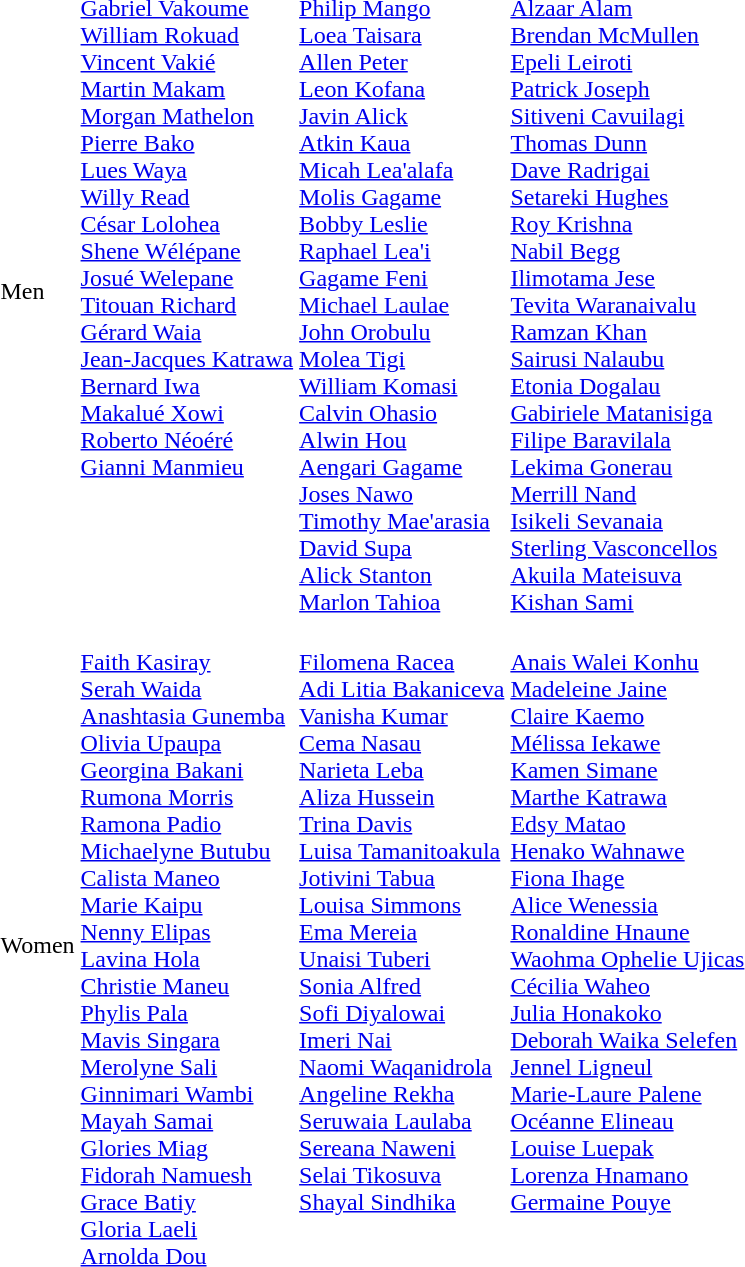<table>
<tr>
<td>Men<br></td>
<td valign=top><br><a href='#'>Gabriel Vakoume</a><br><a href='#'>William Rokuad</a><br><a href='#'>Vincent Vakié</a><br><a href='#'>Martin Makam</a><br><a href='#'>Morgan Mathelon</a><br><a href='#'>Pierre Bako</a><br><a href='#'>Lues Waya</a><br><a href='#'>Willy Read</a><br><a href='#'>César Lolohea</a><br><a href='#'>Shene Wélépane</a><br><a href='#'>Josué Welepane</a><br><a href='#'>Titouan Richard</a><br><a href='#'>Gérard Waia</a><br><a href='#'>Jean-Jacques Katrawa</a><br><a href='#'>Bernard Iwa</a><br><a href='#'>Makalué Xowi</a><br><a href='#'>Roberto Néoéré</a><br><a href='#'>Gianni Manmieu</a></td>
<td valign=top><br><a href='#'>Philip Mango</a><br><a href='#'>Loea Taisara</a><br><a href='#'>Allen Peter</a><br><a href='#'>Leon Kofana</a><br><a href='#'>Javin Alick</a><br><a href='#'>Atkin Kaua</a><br><a href='#'>Micah Lea'alafa</a><br><a href='#'>Molis Gagame</a><br><a href='#'>Bobby Leslie</a><br><a href='#'>Raphael Lea'i</a><br><a href='#'>Gagame Feni</a><br><a href='#'>Michael Laulae</a><br><a href='#'>John Orobulu</a><br><a href='#'>Molea Tigi</a><br><a href='#'>William Komasi</a><br><a href='#'>Calvin Ohasio</a><br><a href='#'>Alwin Hou</a><br><a href='#'>Aengari Gagame</a><br><a href='#'>Joses Nawo</a><br><a href='#'>Timothy Mae'arasia</a><br><a href='#'>David Supa</a><br><a href='#'>Alick Stanton</a><br><a href='#'>Marlon Tahioa</a></td>
<td valign=top><br><a href='#'>Alzaar Alam</a><br><a href='#'>Brendan McMullen</a><br><a href='#'>Epeli Leiroti</a><br><a href='#'>Patrick Joseph</a><br><a href='#'>Sitiveni Cavuilagi</a><br><a href='#'>Thomas Dunn</a><br><a href='#'>Dave Radrigai</a><br><a href='#'>Setareki Hughes</a><br><a href='#'>Roy Krishna</a><br><a href='#'>Nabil Begg</a><br><a href='#'>Ilimotama Jese</a><br><a href='#'>Tevita Waranaivalu</a><br><a href='#'>Ramzan Khan</a><br><a href='#'>Sairusi Nalaubu</a><br><a href='#'>Etonia Dogalau</a><br><a href='#'>Gabiriele Matanisiga</a><br><a href='#'>Filipe Baravilala</a><br><a href='#'>Lekima Gonerau</a><br><a href='#'>Merrill Nand</a><br><a href='#'>Isikeli Sevanaia</a><br><a href='#'>Sterling Vasconcellos</a><br><a href='#'>Akuila Mateisuva</a><br><a href='#'>Kishan Sami</a></td>
</tr>
<tr>
<td>Women<br></td>
<td valign=top><br><a href='#'>Faith Kasiray</a><br><a href='#'>Serah Waida</a><br><a href='#'>Anashtasia Gunemba</a><br><a href='#'>Olivia Upaupa</a><br><a href='#'>Georgina Bakani</a><br><a href='#'>Rumona Morris</a><br><a href='#'>Ramona Padio</a><br><a href='#'>Michaelyne Butubu</a><br><a href='#'>Calista Maneo</a><br><a href='#'>Marie Kaipu</a><br><a href='#'>Nenny Elipas</a><br><a href='#'>Lavina Hola</a><br><a href='#'>Christie Maneu</a><br><a href='#'>Phylis Pala</a><br><a href='#'>Mavis Singara</a><br><a href='#'>Merolyne Sali</a><br><a href='#'>Ginnimari Wambi</a><br><a href='#'>Mayah Samai</a><br><a href='#'>Glories Miag</a><br><a href='#'>Fidorah Namuesh</a><br><a href='#'>Grace Batiy</a><br><a href='#'>Gloria Laeli</a><br><a href='#'>Arnolda Dou</a></td>
<td valign=top><br><a href='#'>Filomena Racea</a><br><a href='#'>Adi Litia Bakaniceva</a><br><a href='#'>Vanisha Kumar</a><br><a href='#'>Cema Nasau</a><br><a href='#'>Narieta Leba</a><br><a href='#'>Aliza Hussein</a><br><a href='#'>Trina Davis</a><br><a href='#'>Luisa Tamanitoakula</a><br><a href='#'>Jotivini Tabua</a><br><a href='#'>Louisa Simmons</a><br><a href='#'>Ema Mereia</a><br><a href='#'>Unaisi Tuberi</a><br><a href='#'>Sonia Alfred</a><br><a href='#'>Sofi Diyalowai</a><br><a href='#'>Imeri Nai</a><br><a href='#'>Naomi Waqanidrola</a><br><a href='#'>Angeline Rekha</a><br><a href='#'>Seruwaia Laulaba</a><br><a href='#'>Sereana Naweni</a><br><a href='#'>Selai Tikosuva</a><br><a href='#'>Shayal Sindhika</a></td>
<td valign=top><br><a href='#'>Anais Walei Konhu</a><br><a href='#'>Madeleine Jaine</a><br><a href='#'>Claire Kaemo</a><br><a href='#'>Mélissa Iekawe</a><br><a href='#'>Kamen Simane</a><br><a href='#'>Marthe Katrawa</a><br><a href='#'>Edsy Matao</a><br><a href='#'>Henako Wahnawe</a><br><a href='#'>Fiona Ihage</a><br><a href='#'>Alice Wenessia</a><br><a href='#'>Ronaldine Hnaune</a><br><a href='#'>Waohma Ophelie Ujicas</a><br><a href='#'>Cécilia Waheo</a><br><a href='#'>Julia Honakoko</a><br><a href='#'>Deborah Waika Selefen</a><br><a href='#'>Jennel Ligneul</a><br><a href='#'>Marie-Laure Palene</a><br><a href='#'>Océanne Elineau</a><br><a href='#'>Louise Luepak</a><br><a href='#'>Lorenza Hnamano</a><br><a href='#'>Germaine Pouye</a></td>
</tr>
</table>
